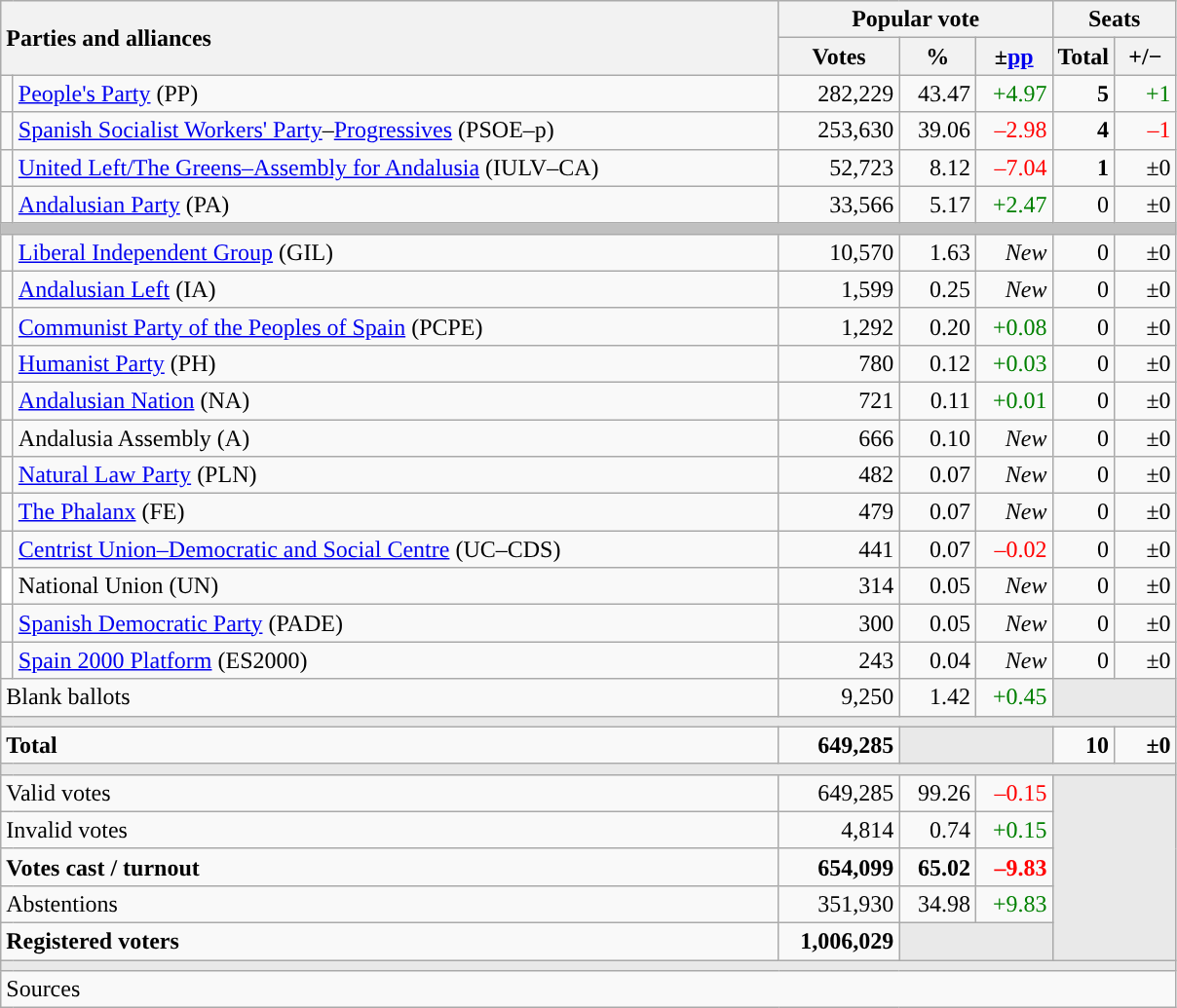<table class="wikitable" style="text-align:right;">
<tr>
<th style="text-align:left;" rowspan="2" colspan="2" width="525">Parties and alliances</th>
<th colspan="3">Popular vote</th>
<th colspan="2">Seats</th>
</tr>
<tr>
<th width="75">Votes</th>
<th width="45">%</th>
<th width="45">±<a href='#'>pp</a></th>
<th width="35">Total</th>
<th width="35">+/−</th>
</tr>
<tr>
<td width="1" style="color:inherit;background:"></td>
<td align="left"><a href='#'>People's Party</a> (PP)</td>
<td>282,229</td>
<td>43.47</td>
<td style="color:green;">+4.97</td>
<td><strong>5</strong></td>
<td style="color:green;">+1</td>
</tr>
<tr>
<td style="color:inherit;background:"></td>
<td align="left"><a href='#'>Spanish Socialist Workers' Party</a>–<a href='#'>Progressives</a> (PSOE–p)</td>
<td>253,630</td>
<td>39.06</td>
<td style="color:red;">–2.98</td>
<td><strong>4</strong></td>
<td style="color:red;">–1</td>
</tr>
<tr>
<td style="color:inherit;background:"></td>
<td align="left"><a href='#'>United Left/The Greens–Assembly for Andalusia</a> (IULV–CA)</td>
<td>52,723</td>
<td>8.12</td>
<td style="color:red;">–7.04</td>
<td><strong>1</strong></td>
<td>±0</td>
</tr>
<tr>
<td style="color:inherit;background:"></td>
<td align="left"><a href='#'>Andalusian Party</a> (PA)</td>
<td>33,566</td>
<td>5.17</td>
<td style="color:green;">+2.47</td>
<td>0</td>
<td>±0</td>
</tr>
<tr>
<td colspan="7" bgcolor="#C0C0C0"></td>
</tr>
<tr>
<td style="color:inherit;background:"></td>
<td align="left"><a href='#'>Liberal Independent Group</a> (GIL)</td>
<td>10,570</td>
<td>1.63</td>
<td><em>New</em></td>
<td>0</td>
<td>±0</td>
</tr>
<tr>
<td style="color:inherit;background:"></td>
<td align="left"><a href='#'>Andalusian Left</a> (IA)</td>
<td>1,599</td>
<td>0.25</td>
<td><em>New</em></td>
<td>0</td>
<td>±0</td>
</tr>
<tr>
<td style="color:inherit;background:"></td>
<td align="left"><a href='#'>Communist Party of the Peoples of Spain</a> (PCPE)</td>
<td>1,292</td>
<td>0.20</td>
<td style="color:green;">+0.08</td>
<td>0</td>
<td>±0</td>
</tr>
<tr>
<td style="color:inherit;background:"></td>
<td align="left"><a href='#'>Humanist Party</a> (PH)</td>
<td>780</td>
<td>0.12</td>
<td style="color:green;">+0.03</td>
<td>0</td>
<td>±0</td>
</tr>
<tr>
<td style="color:inherit;background:"></td>
<td align="left"><a href='#'>Andalusian Nation</a> (NA)</td>
<td>721</td>
<td>0.11</td>
<td style="color:green;">+0.01</td>
<td>0</td>
<td>±0</td>
</tr>
<tr>
<td style="color:inherit;background:"></td>
<td align="left">Andalusia Assembly (A)</td>
<td>666</td>
<td>0.10</td>
<td><em>New</em></td>
<td>0</td>
<td>±0</td>
</tr>
<tr>
<td style="color:inherit;background:"></td>
<td align="left"><a href='#'>Natural Law Party</a> (PLN)</td>
<td>482</td>
<td>0.07</td>
<td><em>New</em></td>
<td>0</td>
<td>±0</td>
</tr>
<tr>
<td style="color:inherit;background:"></td>
<td align="left"><a href='#'>The Phalanx</a> (FE)</td>
<td>479</td>
<td>0.07</td>
<td><em>New</em></td>
<td>0</td>
<td>±0</td>
</tr>
<tr>
<td style="color:inherit;background:"></td>
<td align="left"><a href='#'>Centrist Union–Democratic and Social Centre</a> (UC–CDS)</td>
<td>441</td>
<td>0.07</td>
<td style="color:red;">–0.02</td>
<td>0</td>
<td>±0</td>
</tr>
<tr>
<td bgcolor="white"></td>
<td align="left">National Union (UN)</td>
<td>314</td>
<td>0.05</td>
<td><em>New</em></td>
<td>0</td>
<td>±0</td>
</tr>
<tr>
<td style="color:inherit;background:"></td>
<td align="left"><a href='#'>Spanish Democratic Party</a> (PADE)</td>
<td>300</td>
<td>0.05</td>
<td><em>New</em></td>
<td>0</td>
<td>±0</td>
</tr>
<tr>
<td style="color:inherit;background:"></td>
<td align="left"><a href='#'>Spain 2000 Platform</a> (ES2000)</td>
<td>243</td>
<td>0.04</td>
<td><em>New</em></td>
<td>0</td>
<td>±0</td>
</tr>
<tr>
<td align="left" colspan="2">Blank ballots</td>
<td>9,250</td>
<td>1.42</td>
<td style="color:green;">+0.45</td>
<td bgcolor="#E9E9E9" colspan="2"></td>
</tr>
<tr>
<td colspan="7" bgcolor="#E9E9E9"></td>
</tr>
<tr style="font-weight:bold;">
<td align="left" colspan="2">Total</td>
<td>649,285</td>
<td bgcolor="#E9E9E9" colspan="2"></td>
<td>10</td>
<td>±0</td>
</tr>
<tr>
<td colspan="7" bgcolor="#E9E9E9"></td>
</tr>
<tr>
<td align="left" colspan="2">Valid votes</td>
<td>649,285</td>
<td>99.26</td>
<td style="color:red;">–0.15</td>
<td bgcolor="#E9E9E9" colspan="2" rowspan="5"></td>
</tr>
<tr>
<td align="left" colspan="2">Invalid votes</td>
<td>4,814</td>
<td>0.74</td>
<td style="color:green;">+0.15</td>
</tr>
<tr style="font-weight:bold;">
<td align="left" colspan="2">Votes cast / turnout</td>
<td>654,099</td>
<td>65.02</td>
<td style="color:red;">–9.83</td>
</tr>
<tr>
<td align="left" colspan="2">Abstentions</td>
<td>351,930</td>
<td>34.98</td>
<td style="color:green;">+9.83</td>
</tr>
<tr style="font-weight:bold;">
<td align="left" colspan="2">Registered voters</td>
<td>1,006,029</td>
<td bgcolor="#E9E9E9" colspan="2"></td>
</tr>
<tr>
<td colspan="7" bgcolor="#E9E9E9"></td>
</tr>
<tr>
<td align="left" colspan="7">Sources</td>
</tr>
</table>
